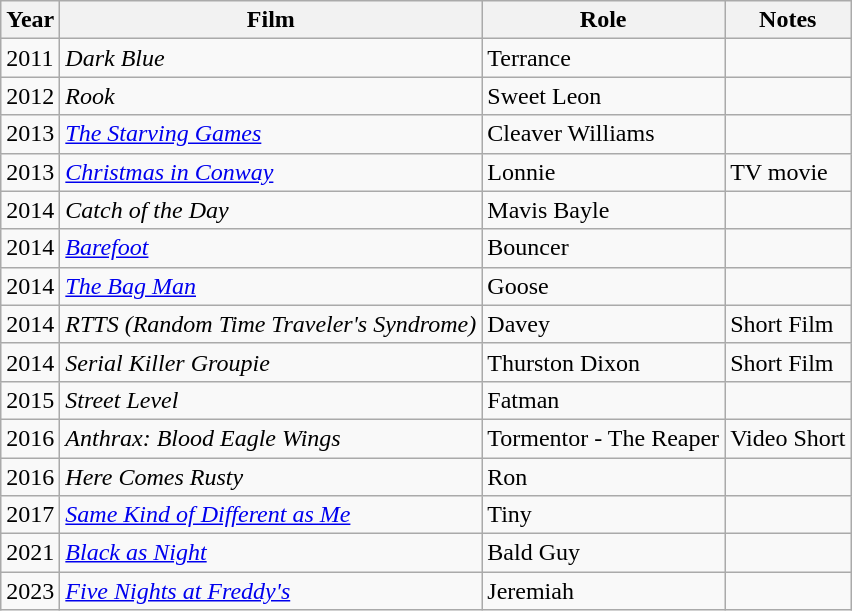<table class="wikitable">
<tr>
<th>Year</th>
<th>Film</th>
<th>Role</th>
<th>Notes</th>
</tr>
<tr>
<td>2011</td>
<td><em>Dark Blue</em></td>
<td>Terrance</td>
<td></td>
</tr>
<tr>
<td>2012</td>
<td><em>Rook</em></td>
<td>Sweet Leon</td>
<td></td>
</tr>
<tr>
<td>2013</td>
<td><em><a href='#'>The Starving Games</a></em></td>
<td>Cleaver Williams</td>
<td></td>
</tr>
<tr>
<td>2013</td>
<td><em><a href='#'>Christmas in Conway</a></em></td>
<td>Lonnie</td>
<td>TV movie</td>
</tr>
<tr>
<td>2014</td>
<td><em>Catch of the Day</em></td>
<td>Mavis Bayle</td>
<td></td>
</tr>
<tr>
<td>2014</td>
<td><em><a href='#'>Barefoot</a></em></td>
<td>Bouncer</td>
<td></td>
</tr>
<tr>
<td>2014</td>
<td><em><a href='#'>The Bag Man</a></em></td>
<td>Goose</td>
<td></td>
</tr>
<tr>
<td>2014</td>
<td><em>RTTS (Random Time Traveler's Syndrome)</em></td>
<td>Davey</td>
<td>Short Film</td>
</tr>
<tr>
<td>2014</td>
<td><em>Serial Killer Groupie</em></td>
<td>Thurston Dixon</td>
<td>Short Film</td>
</tr>
<tr>
<td>2015</td>
<td><em>Street Level</em></td>
<td>Fatman</td>
<td></td>
</tr>
<tr>
<td>2016</td>
<td><em>Anthrax: Blood Eagle Wings</em></td>
<td>Tormentor - The Reaper</td>
<td>Video Short</td>
</tr>
<tr>
<td>2016</td>
<td><em>Here Comes Rusty</em></td>
<td>Ron</td>
<td></td>
</tr>
<tr>
<td>2017</td>
<td><em><a href='#'>Same Kind of Different as Me</a></em></td>
<td>Tiny</td>
<td></td>
</tr>
<tr>
<td>2021</td>
<td><em><a href='#'>Black as Night</a></em></td>
<td>Bald Guy</td>
<td></td>
</tr>
<tr>
<td>2023</td>
<td><em><a href='#'>Five Nights at Freddy's</a></em></td>
<td>Jeremiah</td>
<td></td>
</tr>
</table>
